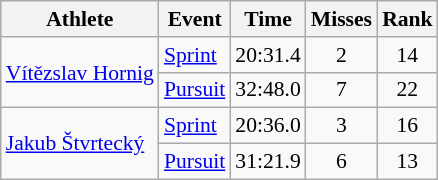<table class="wikitable" style="font-size:90%">
<tr>
<th>Athlete</th>
<th>Event</th>
<th>Time</th>
<th>Misses</th>
<th>Rank</th>
</tr>
<tr align=center>
<td align=left rowspan=2><a href='#'>Vítězslav Hornig</a></td>
<td align=left><a href='#'>Sprint</a></td>
<td>20:31.4</td>
<td>2</td>
<td>14</td>
</tr>
<tr align=center>
<td align=left><a href='#'>Pursuit</a></td>
<td>32:48.0</td>
<td>7</td>
<td>22</td>
</tr>
<tr align=center>
<td align=left rowspan=2><a href='#'>Jakub Štvrtecký</a></td>
<td align=left><a href='#'>Sprint</a></td>
<td>20:36.0</td>
<td>3</td>
<td>16</td>
</tr>
<tr align=center>
<td align=left><a href='#'>Pursuit</a></td>
<td>31:21.9</td>
<td>6</td>
<td>13</td>
</tr>
</table>
